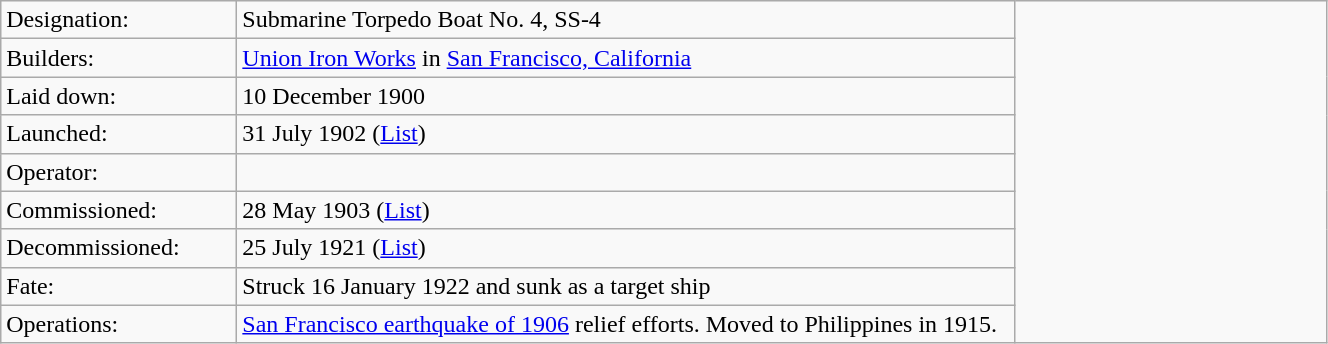<table class="wikitable" width="70%">
<tr>
<td width="150">Designation:</td>
<td>Submarine Torpedo Boat No. 4, SS-4</td>
<td rowspan="9" width="200px"></td>
</tr>
<tr>
<td>Builders:</td>
<td><a href='#'>Union Iron Works</a> in <a href='#'>San Francisco, California</a></td>
</tr>
<tr>
<td>Laid down:</td>
<td>10 December 1900</td>
</tr>
<tr>
<td>Launched:</td>
<td>31 July 1902 (<a href='#'>List</a>)</td>
</tr>
<tr>
<td>Operator:</td>
<td></td>
</tr>
<tr>
<td>Commissioned:</td>
<td>28 May 1903 (<a href='#'>List</a>)</td>
</tr>
<tr>
<td>Decommissioned:</td>
<td>25 July 1921 (<a href='#'>List</a>)</td>
</tr>
<tr>
<td>Fate:</td>
<td>Struck 16 January 1922 and sunk as a target ship</td>
</tr>
<tr>
<td>Operations:</td>
<td><a href='#'>San Francisco earthquake of 1906</a> relief efforts.  Moved to Philippines in 1915.</td>
</tr>
</table>
